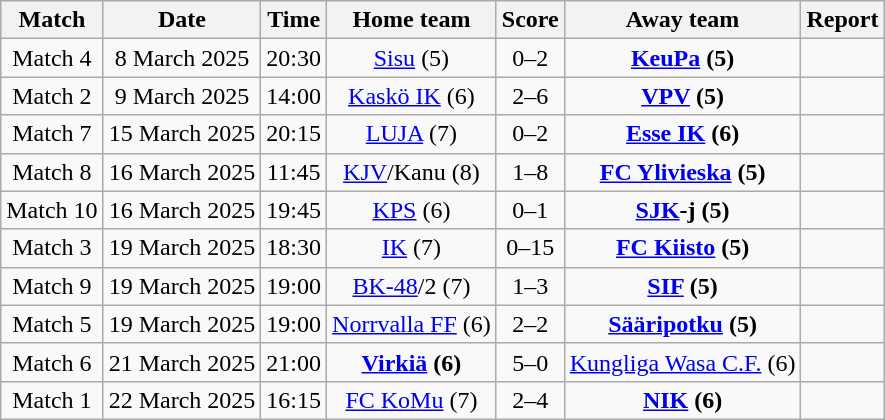<table class="wikitable" style="text-align:center">
<tr>
<th style= width="40px">Match</th>
<th style= width="40px">Date</th>
<th style= width="40px">Time</th>
<th style= width="150px">Home team</th>
<th style= width="60px">Score</th>
<th style= width="150px">Away team</th>
<th style= width="30px">Report</th>
</tr>
<tr>
<td>Match 4</td>
<td>8 March 2025</td>
<td>20:30</td>
<td><a href='#'>Sisu</a> (5)</td>
<td>0–2</td>
<td><strong><a href='#'>KeuPa</a> (5)</strong></td>
<td></td>
</tr>
<tr>
<td>Match 2</td>
<td>9 March 2025</td>
<td>14:00</td>
<td><a href='#'>Kaskö IK</a> (6)</td>
<td>2–6</td>
<td><strong><a href='#'>VPV</a> (5)</strong></td>
<td></td>
</tr>
<tr>
<td>Match 7</td>
<td>15 March 2025</td>
<td>20:15</td>
<td><a href='#'>LUJA</a> (7)</td>
<td>0–2</td>
<td><strong><a href='#'>Esse IK</a> (6)</strong></td>
<td></td>
</tr>
<tr>
<td>Match 8</td>
<td>16 March 2025</td>
<td>11:45</td>
<td><a href='#'>KJV</a>/Kanu (8)</td>
<td>1–8</td>
<td><strong><a href='#'>FC Ylivieska</a> (5)</strong></td>
<td></td>
</tr>
<tr>
<td>Match 10</td>
<td>16 March 2025</td>
<td>19:45</td>
<td><a href='#'>KPS</a> (6)</td>
<td>0–1</td>
<td><strong><a href='#'>SJK</a>-j (5)</strong></td>
<td></td>
</tr>
<tr>
<td>Match 3</td>
<td>19 March 2025</td>
<td>18:30</td>
<td><a href='#'>IK</a> (7)</td>
<td>0–15</td>
<td><strong><a href='#'>FC Kiisto</a> (5)</strong></td>
<td></td>
</tr>
<tr>
<td>Match 9</td>
<td>19 March 2025</td>
<td>19:00</td>
<td><a href='#'>BK-48</a>/2 (7)</td>
<td>1–3</td>
<td><strong><a href='#'>SIF</a> (5)</strong></td>
<td></td>
</tr>
<tr>
<td>Match 5</td>
<td>19 March 2025</td>
<td>19:00</td>
<td><a href='#'>Norrvalla FF</a> (6)</td>
<td>2–2 </td>
<td><strong><a href='#'>Sääripotku</a> (5)</strong></td>
<td></td>
</tr>
<tr>
<td>Match 6</td>
<td>21 March 2025</td>
<td>21:00</td>
<td><strong><a href='#'>Virkiä</a> (6)</strong></td>
<td>5–0</td>
<td><a href='#'>Kungliga Wasa C.F.</a> (6)</td>
<td></td>
</tr>
<tr>
<td>Match 1</td>
<td>22 March 2025</td>
<td>16:15</td>
<td><a href='#'>FC KoMu</a> (7)</td>
<td>2–4</td>
<td><strong><a href='#'>NIK</a> (6)</strong></td>
<td></td>
</tr>
</table>
